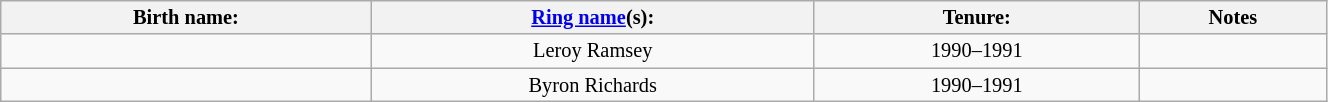<table class="sortable wikitable" style="font-size:85%; text-align:center; width:70%;">
<tr>
<th>Birth name:</th>
<th><a href='#'>Ring name</a>(s):</th>
<th>Tenure:</th>
<th>Notes</th>
</tr>
<tr>
<td></td>
<td>Leroy Ramsey</td>
<td sort>1990–1991</td>
<td></td>
</tr>
<tr>
<td></td>
<td>Byron Richards</td>
<td sort>1990–1991</td>
<td></td>
</tr>
</table>
